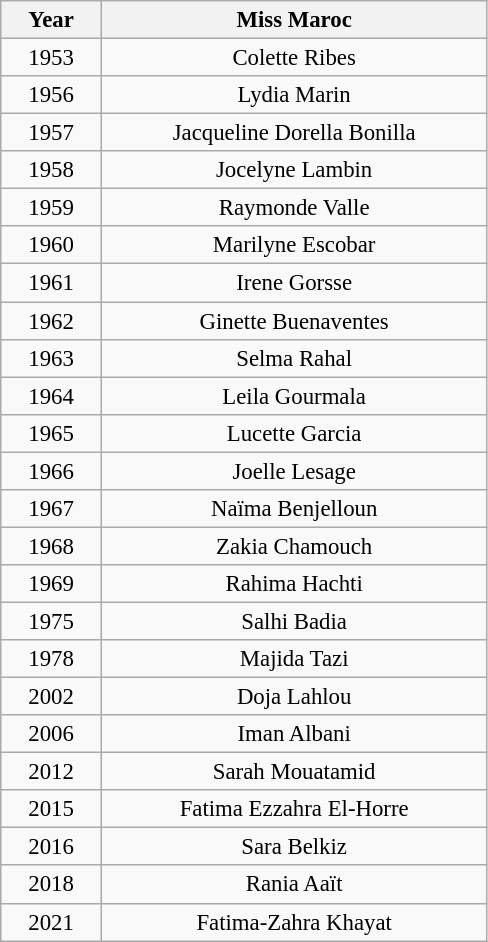<table class="wikitable sortable" style="font-size: 95%; text-align:center">
<tr>
<th width="60">Year</th>
<th width="250">Miss Maroc</th>
</tr>
<tr>
<td>1953</td>
<td>Colette Ribes</td>
</tr>
<tr>
<td>1956</td>
<td>Lydia Marin</td>
</tr>
<tr>
<td>1957</td>
<td>Jacqueline Dorella Bonilla</td>
</tr>
<tr>
<td>1958</td>
<td>Jocelyne Lambin</td>
</tr>
<tr>
<td>1959</td>
<td>Raymonde Valle</td>
</tr>
<tr>
<td>1960</td>
<td>Marilyne Escobar</td>
</tr>
<tr>
<td>1961</td>
<td>Irene Gorsse</td>
</tr>
<tr>
<td>1962</td>
<td>Ginette Buenaventes</td>
</tr>
<tr>
<td>1963</td>
<td>Selma Rahal</td>
</tr>
<tr>
<td>1964</td>
<td>Leila Gourmala</td>
</tr>
<tr>
<td>1965</td>
<td>Lucette Garcia</td>
</tr>
<tr>
<td>1966</td>
<td>Joelle Lesage</td>
</tr>
<tr>
<td>1967</td>
<td>Naïma Benjelloun</td>
</tr>
<tr>
<td>1968</td>
<td>Zakia Chamouch</td>
</tr>
<tr>
<td>1969</td>
<td>Rahima Hachti</td>
</tr>
<tr>
<td>1975</td>
<td>Salhi Badia</td>
</tr>
<tr>
<td>1978</td>
<td>Majida Tazi</td>
</tr>
<tr>
<td>2002</td>
<td>Doja Lahlou</td>
</tr>
<tr>
<td>2006</td>
<td>Iman Albani</td>
</tr>
<tr>
<td>2012</td>
<td>Sarah Mouatamid</td>
</tr>
<tr>
<td>2015</td>
<td>Fatima Ezzahra El-Horre</td>
</tr>
<tr>
<td>2016</td>
<td>Sara Belkiz</td>
</tr>
<tr>
<td>2018</td>
<td>Rania Aaït</td>
</tr>
<tr>
<td>2021</td>
<td>Fatima-Zahra Khayat</td>
</tr>
</table>
